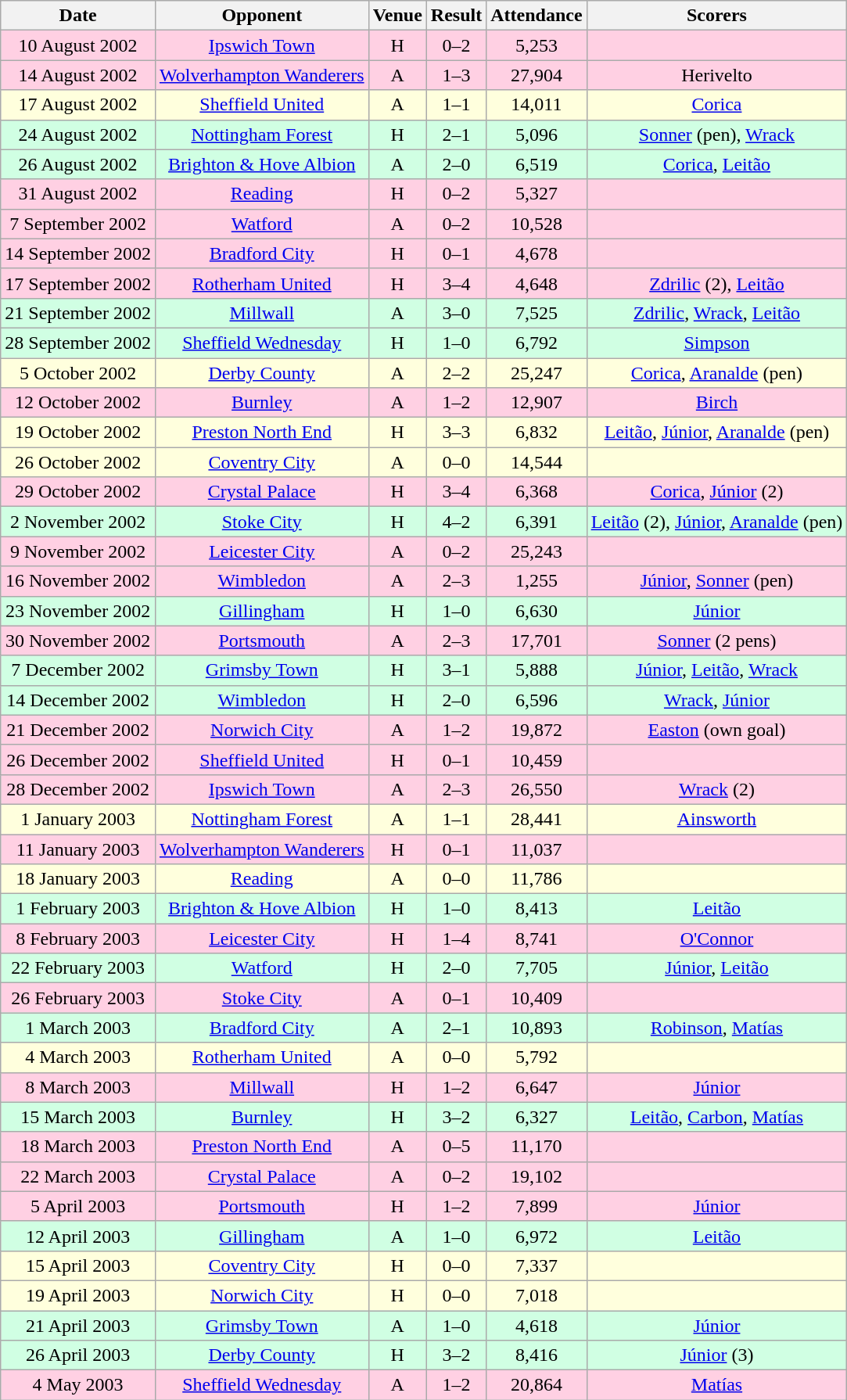<table class="wikitable sortable" style="font-size:100%; text-align:center">
<tr>
<th>Date</th>
<th>Opponent</th>
<th>Venue</th>
<th>Result</th>
<th>Attendance</th>
<th>Scorers</th>
</tr>
<tr style="background-color: #ffd0e3;">
<td>10 August 2002</td>
<td><a href='#'>Ipswich Town</a></td>
<td>H</td>
<td>0–2</td>
<td>5,253</td>
<td></td>
</tr>
<tr style="background-color: #ffd0e3;">
<td>14 August 2002</td>
<td><a href='#'>Wolverhampton Wanderers</a></td>
<td>A</td>
<td>1–3</td>
<td>27,904</td>
<td>Herivelto</td>
</tr>
<tr style="background-color: #ffffdd;">
<td>17 August 2002</td>
<td><a href='#'>Sheffield United</a></td>
<td>A</td>
<td>1–1</td>
<td>14,011</td>
<td><a href='#'>Corica</a></td>
</tr>
<tr style="background-color: #d0ffe3;">
<td>24 August 2002</td>
<td><a href='#'>Nottingham Forest</a></td>
<td>H</td>
<td>2–1</td>
<td>5,096</td>
<td><a href='#'>Sonner</a> (pen), <a href='#'>Wrack</a></td>
</tr>
<tr style="background-color: #d0ffe3;">
<td>26 August 2002</td>
<td><a href='#'>Brighton & Hove Albion</a></td>
<td>A</td>
<td>2–0</td>
<td>6,519</td>
<td><a href='#'>Corica</a>, <a href='#'>Leitão</a></td>
</tr>
<tr style="background-color: #ffd0e3;">
<td>31 August 2002</td>
<td><a href='#'>Reading</a></td>
<td>H</td>
<td>0–2</td>
<td>5,327</td>
<td></td>
</tr>
<tr style="background-color: #ffd0e3;">
<td>7 September 2002</td>
<td><a href='#'>Watford</a></td>
<td>A</td>
<td>0–2</td>
<td>10,528</td>
<td></td>
</tr>
<tr style="background-color: #ffd0e3;">
<td>14 September 2002</td>
<td><a href='#'>Bradford City</a></td>
<td>H</td>
<td>0–1</td>
<td>4,678</td>
<td></td>
</tr>
<tr style="background-color: #ffd0e3;">
<td>17 September 2002</td>
<td><a href='#'>Rotherham United</a></td>
<td>H</td>
<td>3–4</td>
<td>4,648</td>
<td><a href='#'>Zdrilic</a> (2), <a href='#'>Leitão</a></td>
</tr>
<tr style="background-color: #d0ffe3;">
<td>21 September 2002</td>
<td><a href='#'>Millwall</a></td>
<td>A</td>
<td>3–0</td>
<td>7,525</td>
<td><a href='#'>Zdrilic</a>, <a href='#'>Wrack</a>, <a href='#'>Leitão</a></td>
</tr>
<tr style="background-color: #d0ffe3;">
<td>28 September 2002</td>
<td><a href='#'>Sheffield Wednesday</a></td>
<td>H</td>
<td>1–0</td>
<td>6,792</td>
<td><a href='#'>Simpson</a></td>
</tr>
<tr style="background-color: #ffffdd;">
<td>5 October 2002</td>
<td><a href='#'>Derby County</a></td>
<td>A</td>
<td>2–2</td>
<td>25,247</td>
<td><a href='#'>Corica</a>, <a href='#'>Aranalde</a> (pen)</td>
</tr>
<tr style="background-color: #ffd0e3;">
<td>12 October 2002</td>
<td><a href='#'>Burnley</a></td>
<td>A</td>
<td>1–2</td>
<td>12,907</td>
<td><a href='#'>Birch</a></td>
</tr>
<tr style="background-color: #ffffdd;">
<td>19 October 2002</td>
<td><a href='#'>Preston North End</a></td>
<td>H</td>
<td>3–3</td>
<td>6,832</td>
<td><a href='#'>Leitão</a>, <a href='#'>Júnior</a>, <a href='#'>Aranalde</a> (pen)</td>
</tr>
<tr style="background-color: #ffffdd;">
<td>26 October 2002</td>
<td><a href='#'>Coventry City</a></td>
<td>A</td>
<td>0–0</td>
<td>14,544</td>
<td></td>
</tr>
<tr style="background-color: #ffd0e3;">
<td>29 October 2002</td>
<td><a href='#'>Crystal Palace</a></td>
<td>H</td>
<td>3–4</td>
<td>6,368</td>
<td><a href='#'>Corica</a>, <a href='#'>Júnior</a> (2)</td>
</tr>
<tr style="background-color: #d0ffe3;">
<td>2 November 2002</td>
<td><a href='#'>Stoke City</a></td>
<td>H</td>
<td>4–2</td>
<td>6,391</td>
<td><a href='#'>Leitão</a> (2), <a href='#'>Júnior</a>, <a href='#'>Aranalde</a> (pen)</td>
</tr>
<tr style="background-color: #ffd0e3;">
<td>9 November 2002</td>
<td><a href='#'>Leicester City</a></td>
<td>A</td>
<td>0–2</td>
<td>25,243</td>
<td></td>
</tr>
<tr style="background-color: #ffd0e3;">
<td>16 November 2002</td>
<td><a href='#'>Wimbledon</a></td>
<td>A</td>
<td>2–3</td>
<td>1,255</td>
<td><a href='#'>Júnior</a>, <a href='#'>Sonner</a> (pen)</td>
</tr>
<tr style="background-color: #d0ffe3;">
<td>23 November 2002</td>
<td><a href='#'>Gillingham</a></td>
<td>H</td>
<td>1–0</td>
<td>6,630</td>
<td><a href='#'>Júnior</a></td>
</tr>
<tr style="background-color: #ffd0e3;">
<td>30 November 2002</td>
<td><a href='#'>Portsmouth</a></td>
<td>A</td>
<td>2–3</td>
<td>17,701</td>
<td><a href='#'>Sonner</a> (2 pens)</td>
</tr>
<tr style="background-color: #d0ffe3;">
<td>7 December 2002</td>
<td><a href='#'>Grimsby Town</a></td>
<td>H</td>
<td>3–1</td>
<td>5,888</td>
<td><a href='#'>Júnior</a>, <a href='#'>Leitão</a>, <a href='#'>Wrack</a></td>
</tr>
<tr style="background-color: #d0ffe3;">
<td>14 December 2002</td>
<td><a href='#'>Wimbledon</a></td>
<td>H</td>
<td>2–0</td>
<td>6,596</td>
<td><a href='#'>Wrack</a>, <a href='#'>Júnior</a></td>
</tr>
<tr style="background-color: #ffd0e3;">
<td>21 December 2002</td>
<td><a href='#'>Norwich City</a></td>
<td>A</td>
<td>1–2</td>
<td>19,872</td>
<td><a href='#'>Easton</a> (own goal)</td>
</tr>
<tr style="background-color: #ffd0e3;">
<td>26 December 2002</td>
<td><a href='#'>Sheffield United</a></td>
<td>H</td>
<td>0–1</td>
<td>10,459</td>
<td></td>
</tr>
<tr style="background-color: #ffd0e3;">
<td>28 December 2002</td>
<td><a href='#'>Ipswich Town</a></td>
<td>A</td>
<td>2–3</td>
<td>26,550</td>
<td><a href='#'>Wrack</a> (2)</td>
</tr>
<tr style="background-color: #ffffdd;">
<td>1 January 2003</td>
<td><a href='#'>Nottingham Forest</a></td>
<td>A</td>
<td>1–1</td>
<td>28,441</td>
<td><a href='#'>Ainsworth</a></td>
</tr>
<tr style="background-color: #ffd0e3;">
<td>11 January 2003</td>
<td><a href='#'>Wolverhampton Wanderers</a></td>
<td>H</td>
<td>0–1</td>
<td>11,037</td>
<td></td>
</tr>
<tr style="background-color: #ffffdd;">
<td>18 January 2003</td>
<td><a href='#'>Reading</a></td>
<td>A</td>
<td>0–0</td>
<td>11,786</td>
<td></td>
</tr>
<tr style="background-color: #d0ffe3;">
<td>1 February 2003</td>
<td><a href='#'>Brighton & Hove Albion</a></td>
<td>H</td>
<td>1–0</td>
<td>8,413</td>
<td><a href='#'>Leitão</a></td>
</tr>
<tr style="background-color: #ffd0e3;">
<td>8 February 2003</td>
<td><a href='#'>Leicester City</a></td>
<td>H</td>
<td>1–4</td>
<td>8,741</td>
<td><a href='#'>O'Connor</a></td>
</tr>
<tr style="background-color: #d0ffe3;">
<td>22 February 2003</td>
<td><a href='#'>Watford</a></td>
<td>H</td>
<td>2–0</td>
<td>7,705</td>
<td><a href='#'>Júnior</a>, <a href='#'>Leitão</a></td>
</tr>
<tr style="background-color: #ffd0e3;">
<td>26 February 2003</td>
<td><a href='#'>Stoke City</a></td>
<td>A</td>
<td>0–1</td>
<td>10,409</td>
<td></td>
</tr>
<tr style="background-color: #d0ffe3;">
<td>1 March 2003</td>
<td><a href='#'>Bradford City</a></td>
<td>A</td>
<td>2–1</td>
<td>10,893</td>
<td><a href='#'>Robinson</a>, <a href='#'>Matías</a></td>
</tr>
<tr style="background-color: #ffffdd;">
<td>4 March 2003</td>
<td><a href='#'>Rotherham United</a></td>
<td>A</td>
<td>0–0</td>
<td>5,792</td>
<td></td>
</tr>
<tr style="background-color: #ffd0e3;">
<td>8 March 2003</td>
<td><a href='#'>Millwall</a></td>
<td>H</td>
<td>1–2</td>
<td>6,647</td>
<td><a href='#'>Júnior</a></td>
</tr>
<tr style="background-color: #d0ffe3;">
<td>15 March 2003</td>
<td><a href='#'>Burnley</a></td>
<td>H</td>
<td>3–2</td>
<td>6,327</td>
<td><a href='#'>Leitão</a>, <a href='#'>Carbon</a>, <a href='#'>Matías</a></td>
</tr>
<tr style="background-color: #ffd0e3;">
<td>18 March 2003</td>
<td><a href='#'>Preston North End</a></td>
<td>A</td>
<td>0–5</td>
<td>11,170</td>
<td></td>
</tr>
<tr style="background-color: #ffd0e3;">
<td>22 March 2003</td>
<td><a href='#'>Crystal Palace</a></td>
<td>A</td>
<td>0–2</td>
<td>19,102</td>
<td></td>
</tr>
<tr style="background-color: #ffd0e3;">
<td>5 April 2003</td>
<td><a href='#'>Portsmouth</a></td>
<td>H</td>
<td>1–2</td>
<td>7,899</td>
<td><a href='#'>Júnior</a></td>
</tr>
<tr style="background-color: #d0ffe3;">
<td>12 April 2003</td>
<td><a href='#'>Gillingham</a></td>
<td>A</td>
<td>1–0</td>
<td>6,972</td>
<td><a href='#'>Leitão</a></td>
</tr>
<tr style="background-color: #ffffdd;">
<td>15 April 2003</td>
<td><a href='#'>Coventry City</a></td>
<td>H</td>
<td>0–0</td>
<td>7,337</td>
<td></td>
</tr>
<tr style="background-color: #ffffdd;">
<td>19 April 2003</td>
<td><a href='#'>Norwich City</a></td>
<td>H</td>
<td>0–0</td>
<td>7,018</td>
<td></td>
</tr>
<tr style="background-color: #d0ffe3;">
<td>21 April 2003</td>
<td><a href='#'>Grimsby Town</a></td>
<td>A</td>
<td>1–0</td>
<td>4,618</td>
<td><a href='#'>Júnior</a></td>
</tr>
<tr style="background-color: #d0ffe3;">
<td>26 April 2003</td>
<td><a href='#'>Derby County</a></td>
<td>H</td>
<td>3–2</td>
<td>8,416</td>
<td><a href='#'>Júnior</a> (3)</td>
</tr>
<tr style="background-color: #ffd0e3;">
<td>4 May 2003</td>
<td><a href='#'>Sheffield Wednesday</a></td>
<td>A</td>
<td>1–2</td>
<td>20,864</td>
<td><a href='#'>Matías</a></td>
</tr>
</table>
